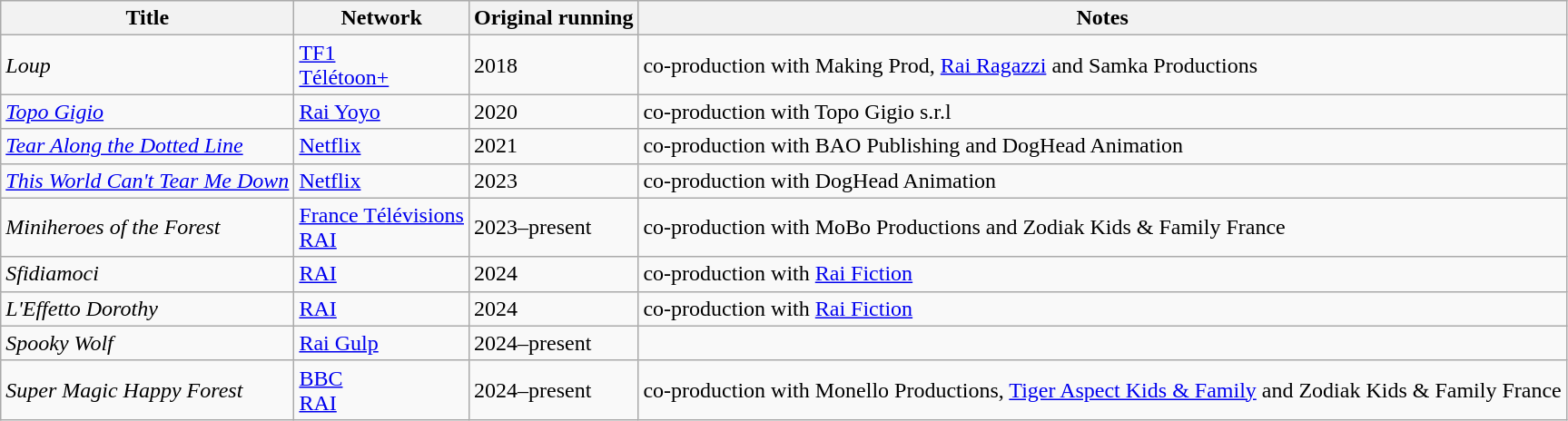<table class="wikitable sortable">
<tr>
<th>Title</th>
<th>Network</th>
<th>Original running</th>
<th>Notes</th>
</tr>
<tr>
<td><em>Loup</em></td>
<td><a href='#'>TF1</a><br><a href='#'>Télétoon+</a></td>
<td>2018</td>
<td>co-production with Making Prod, <a href='#'>Rai Ragazzi</a> and Samka Productions</td>
</tr>
<tr>
<td><em><a href='#'>Topo Gigio</a></em></td>
<td><a href='#'>Rai Yoyo</a></td>
<td>2020</td>
<td>co-production with Topo Gigio s.r.l</td>
</tr>
<tr>
<td><em><a href='#'>Tear Along the Dotted Line</a></em></td>
<td><a href='#'>Netflix</a></td>
<td>2021</td>
<td>co-production with BAO Publishing and DogHead Animation</td>
</tr>
<tr>
<td><em><a href='#'>This World Can't Tear Me Down</a></em></td>
<td><a href='#'>Netflix</a></td>
<td>2023</td>
<td>co-production with DogHead Animation</td>
</tr>
<tr>
<td><em>Miniheroes of the Forest</em></td>
<td><a href='#'>France Télévisions</a><br><a href='#'>RAI</a></td>
<td>2023–present</td>
<td>co-production with MoBo Productions and Zodiak Kids & Family France</td>
</tr>
<tr>
<td><em>Sfidiamoci</em></td>
<td><a href='#'>RAI</a></td>
<td>2024</td>
<td>co-production with <a href='#'>Rai Fiction</a></td>
</tr>
<tr>
<td><em>L'Effetto Dorothy</em></td>
<td><a href='#'>RAI</a></td>
<td>2024</td>
<td>co-production with <a href='#'>Rai Fiction</a></td>
</tr>
<tr>
<td><em>Spooky Wolf</em></td>
<td><a href='#'>Rai Gulp</a></td>
<td>2024–present</td>
<td></td>
</tr>
<tr>
<td><em>Super Magic Happy Forest</em></td>
<td><a href='#'>BBC</a><br><a href='#'>RAI</a></td>
<td>2024–present</td>
<td>co-production with Monello Productions, <a href='#'>Tiger Aspect Kids & Family</a> and Zodiak Kids & Family France</td>
</tr>
</table>
